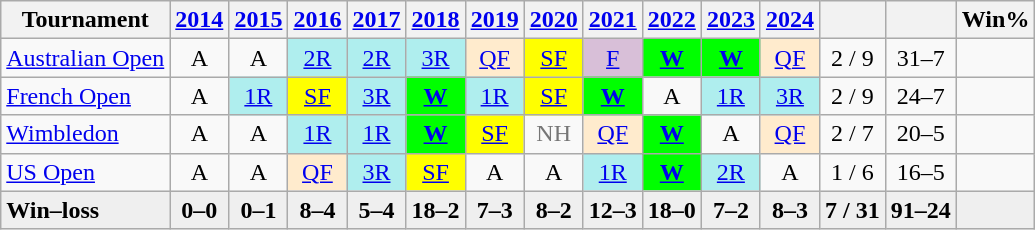<table class=wikitable style=text-align:center>
<tr>
<th>Tournament</th>
<th><a href='#'>2014</a></th>
<th><a href='#'>2015</a></th>
<th><a href='#'>2016</a></th>
<th><a href='#'>2017</a></th>
<th><a href='#'>2018</a></th>
<th><a href='#'>2019</a></th>
<th><a href='#'>2020</a></th>
<th><a href='#'>2021</a></th>
<th><a href='#'>2022</a></th>
<th><a href='#'>2023</a></th>
<th><a href='#'>2024</a></th>
<th></th>
<th></th>
<th>Win%</th>
</tr>
<tr>
<td align=left><a href='#'>Australian Open</a></td>
<td>A</td>
<td>A</td>
<td style=background:#afeeee><a href='#'>2R</a></td>
<td style=background:#afeeee><a href='#'>2R</a></td>
<td style=background:#afeeee><a href='#'>3R</a></td>
<td style=background:#ffebcd><a href='#'>QF</a></td>
<td style=background:yellow><a href='#'>SF</a></td>
<td style=background:thistle><a href='#'>F</a></td>
<td style=background:lime><a href='#'><strong>W</strong></a></td>
<td style=background:lime><a href='#'><strong>W</strong></a></td>
<td style=background:#ffebcd><a href='#'>QF</a></td>
<td>2 / 9</td>
<td>31–7</td>
<td></td>
</tr>
<tr>
<td align=left><a href='#'>French Open</a></td>
<td>A</td>
<td style=background:#afeeee><a href='#'>1R</a></td>
<td style=background:yellow><a href='#'>SF</a></td>
<td style=background:#afeeee><a href='#'>3R</a></td>
<td style=background:lime><a href='#'><strong>W</strong></a></td>
<td style=background:#afeeee><a href='#'>1R</a></td>
<td style=background:yellow><a href='#'>SF</a></td>
<td style=background:lime><a href='#'><strong>W</strong></a></td>
<td>A</td>
<td style=background:#afeeee><a href='#'>1R</a></td>
<td style=background:#afeeee><a href='#'>3R</a></td>
<td>2 / 9</td>
<td>24–7</td>
<td></td>
</tr>
<tr>
<td align=left><a href='#'>Wimbledon</a></td>
<td>A</td>
<td>A</td>
<td style=background:#afeeee><a href='#'>1R</a></td>
<td style=background:#afeeee><a href='#'>1R</a></td>
<td style=background:lime><a href='#'><strong>W</strong></a></td>
<td style=background:yellow><a href='#'>SF</a></td>
<td style=color:#767676>NH</td>
<td style=background:#ffebcd><a href='#'>QF</a></td>
<td style=background:lime><a href='#'><strong>W</strong></a></td>
<td>A</td>
<td style=background:#ffebcd><a href='#'>QF</a></td>
<td>2 / 7</td>
<td>20–5</td>
<td></td>
</tr>
<tr>
<td align=left><a href='#'>US Open</a></td>
<td>A</td>
<td>A</td>
<td style=background:#ffebcd><a href='#'>QF</a></td>
<td style=background:#afeeee><a href='#'>3R</a></td>
<td style=background:yellow><a href='#'>SF</a></td>
<td>A</td>
<td>A</td>
<td style=background:#afeeee><a href='#'>1R</a></td>
<td bgcolor=lime><a href='#'><strong>W</strong></a></td>
<td style=background:#afeeee><a href='#'>2R</a></td>
<td>A</td>
<td>1 / 6</td>
<td>16–5</td>
<td></td>
</tr>
<tr style=background:#efefef;font-weight:bold>
<td align=left>Win–loss</td>
<td>0–0</td>
<td>0–1</td>
<td>8–4</td>
<td>5–4</td>
<td>18–2</td>
<td>7–3</td>
<td>8–2</td>
<td>12–3</td>
<td>18–0</td>
<td>7–2</td>
<td>8–3</td>
<td>7 / 31</td>
<td>91–24</td>
<td></td>
</tr>
</table>
